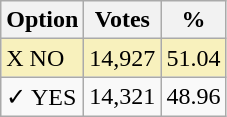<table class="wikitable">
<tr>
<th>Option</th>
<th>Votes</th>
<th>%</th>
</tr>
<tr>
<td style=background:#f8f1bd>X NO</td>
<td style=background:#f8f1bd>14,927</td>
<td style=background:#f8f1bd>51.04</td>
</tr>
<tr>
<td>✓ YES</td>
<td>14,321</td>
<td>48.96</td>
</tr>
</table>
